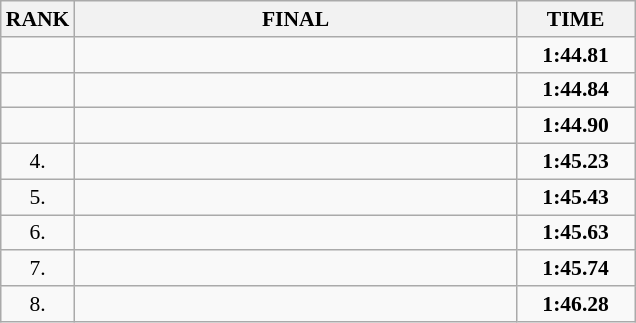<table class="wikitable" style="border-collapse: collapse; font-size: 90%;">
<tr>
<th>RANK</th>
<th style="width: 20em">FINAL</th>
<th style="width: 5em">TIME</th>
</tr>
<tr>
<td align="center"></td>
<td></td>
<td align="center"><strong>1:44.81</strong></td>
</tr>
<tr>
<td align="center"></td>
<td></td>
<td align="center"><strong>1:44.84</strong></td>
</tr>
<tr>
<td align="center"></td>
<td></td>
<td align="center"><strong>1:44.90</strong></td>
</tr>
<tr>
<td align="center">4.</td>
<td></td>
<td align="center"><strong>1:45.23</strong></td>
</tr>
<tr>
<td align="center">5.</td>
<td></td>
<td align="center"><strong>1:45.43</strong></td>
</tr>
<tr>
<td align="center">6.</td>
<td></td>
<td align="center"><strong>1:45.63</strong></td>
</tr>
<tr>
<td align="center">7.</td>
<td></td>
<td align="center"><strong>1:45.74</strong></td>
</tr>
<tr>
<td align="center">8.</td>
<td></td>
<td align="center"><strong>1:46.28</strong></td>
</tr>
</table>
